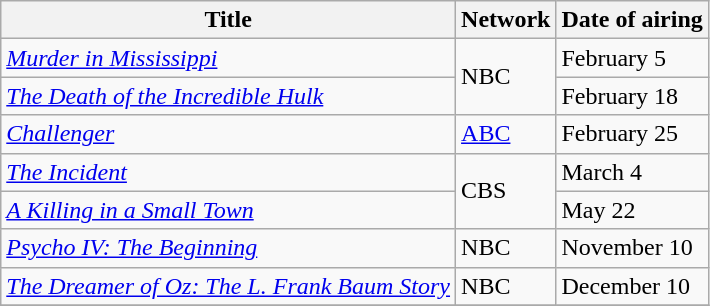<table class="wikitable">
<tr>
<th>Title</th>
<th>Network</th>
<th>Date of airing</th>
</tr>
<tr>
<td><em><a href='#'>Murder in Mississippi</a></em></td>
<td rowspan="2">NBC</td>
<td>February 5</td>
</tr>
<tr>
<td><em><a href='#'>The Death of the Incredible Hulk</a></em></td>
<td>February 18</td>
</tr>
<tr>
<td><em><a href='#'>Challenger</a></em></td>
<td><a href='#'>ABC</a></td>
<td>February 25</td>
</tr>
<tr>
<td><em><a href='#'>The Incident</a></em></td>
<td rowspan="2">CBS</td>
<td>March 4</td>
</tr>
<tr>
<td><em><a href='#'>A Killing in a Small Town</a></em></td>
<td>May 22</td>
</tr>
<tr>
<td><em><a href='#'>Psycho IV: The Beginning</a></em></td>
<td>NBC</td>
<td>November 10</td>
</tr>
<tr>
<td><em><a href='#'>The Dreamer of Oz: The L. Frank Baum Story</a></em></td>
<td>NBC</td>
<td>December 10</td>
</tr>
<tr>
</tr>
</table>
